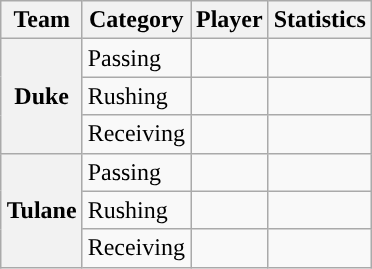<table class="wikitable" style="float:right">
<tr>
<th>Team</th>
<th>Category</th>
<th>Player</th>
<th>Statistics</th>
</tr>
<tr>
<th rowspan=3>Duke</th>
<td>Passing</td>
<td></td>
<td></td>
</tr>
<tr>
<td>Rushing</td>
<td></td>
<td></td>
</tr>
<tr>
<td>Receiving</td>
<td></td>
<td></td>
</tr>
<tr>
<th rowspan=3>Tulane</th>
<td>Passing</td>
<td></td>
<td></td>
</tr>
<tr>
<td>Rushing</td>
<td></td>
<td></td>
</tr>
<tr>
<td>Receiving</td>
<td></td>
<td></td>
</tr>
</table>
